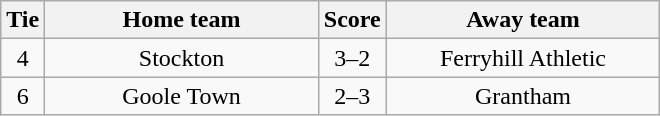<table class="wikitable" style="text-align:center;">
<tr>
<th width=20>Tie</th>
<th width=175>Home team</th>
<th width=20>Score</th>
<th width=175>Away team</th>
</tr>
<tr>
<td>4</td>
<td>Stockton</td>
<td>3–2</td>
<td>Ferryhill Athletic</td>
</tr>
<tr>
<td>6</td>
<td>Goole Town</td>
<td>2–3</td>
<td>Grantham</td>
</tr>
</table>
